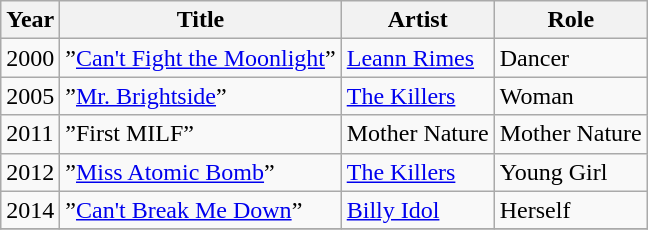<table class="wikitable sortable">
<tr>
<th>Year</th>
<th>Title</th>
<th>Artist</th>
<th>Role</th>
</tr>
<tr>
<td>2000</td>
<td>”<a href='#'>Can't Fight the Moonlight</a>”</td>
<td><a href='#'>Leann Rimes</a></td>
<td>Dancer</td>
</tr>
<tr>
<td>2005</td>
<td>”<a href='#'>Mr. Brightside</a>”</td>
<td><a href='#'>The Killers</a></td>
<td>Woman</td>
</tr>
<tr>
<td>2011</td>
<td>”First MILF”</td>
<td>Mother Nature</td>
<td>Mother Nature</td>
</tr>
<tr>
<td>2012</td>
<td>”<a href='#'>Miss Atomic Bomb</a>”</td>
<td><a href='#'>The Killers</a></td>
<td>Young Girl</td>
</tr>
<tr>
<td>2014</td>
<td>”<a href='#'>Can't Break Me Down</a>”</td>
<td><a href='#'>Billy Idol</a></td>
<td>Herself</td>
</tr>
<tr>
</tr>
</table>
